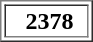<table border=1>
<tr>
<td>  <strong></strong> <strong>2378</strong>  </td>
</tr>
</table>
